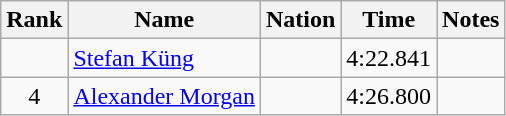<table class="wikitable sortable" style="text-align:center">
<tr>
<th>Rank</th>
<th>Name</th>
<th>Nation</th>
<th>Time</th>
<th>Notes</th>
</tr>
<tr>
<td></td>
<td align=left><a href='#'>Stefan Küng</a></td>
<td align=left></td>
<td>4:22.841</td>
<td></td>
</tr>
<tr>
<td>4</td>
<td align=left><a href='#'>Alexander Morgan</a></td>
<td align=left></td>
<td>4:26.800</td>
<td></td>
</tr>
</table>
